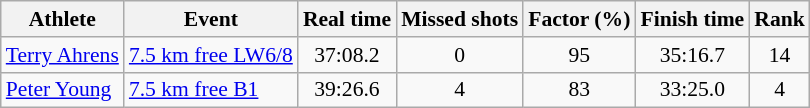<table class="wikitable" style="font-size:90%">
<tr>
<th>Athlete</th>
<th>Event</th>
<th>Real time</th>
<th>Missed shots</th>
<th>Factor (%)</th>
<th>Finish time</th>
<th>Rank</th>
</tr>
<tr>
<td><a href='#'>Terry Ahrens</a></td>
<td><a href='#'>7.5 km free LW6/8</a></td>
<td align="center">37:08.2</td>
<td align="center">0</td>
<td align="center">95</td>
<td align="center">35:16.7</td>
<td align="center">14</td>
</tr>
<tr>
<td><a href='#'>Peter Young</a></td>
<td><a href='#'>7.5 km free B1</a></td>
<td align="center">39:26.6</td>
<td align="center">4</td>
<td align="center">83</td>
<td align="center">33:25.0</td>
<td align="center">4</td>
</tr>
</table>
